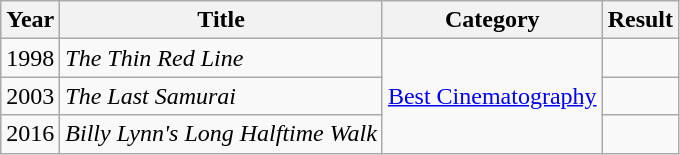<table class="wikitable">
<tr>
<th>Year</th>
<th>Title</th>
<th>Category</th>
<th>Result</th>
</tr>
<tr>
<td>1998</td>
<td><em>The Thin Red Line</em></td>
<td rowspan=3><a href='#'>Best Cinematography</a></td>
<td></td>
</tr>
<tr>
<td>2003</td>
<td><em>The Last Samurai</em></td>
<td></td>
</tr>
<tr>
<td>2016</td>
<td><em>Billy Lynn's Long Halftime Walk</em></td>
<td></td>
</tr>
</table>
